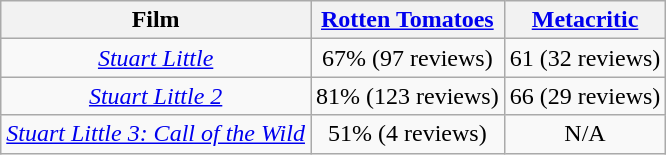<table class="wikitable sortable plainrowheaders" border="1" style="text-align: center;">
<tr>
<th>Film</th>
<th><a href='#'>Rotten Tomatoes</a></th>
<th><a href='#'>Metacritic</a></th>
</tr>
<tr>
<td><em><a href='#'>Stuart Little</a></em></td>
<td>67% (97 reviews)</td>
<td>61 (32 reviews)</td>
</tr>
<tr>
<td><em><a href='#'>Stuart Little 2</a></em></td>
<td>81% (123 reviews)</td>
<td>66 (29 reviews)</td>
</tr>
<tr>
<td><em><a href='#'>Stuart Little 3: Call of the Wild</a></em></td>
<td>51% (4 reviews)</td>
<td>N/A</td>
</tr>
</table>
